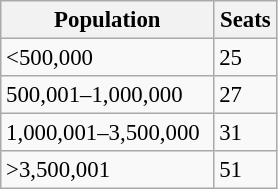<table class="wikitable" style="text-align:left; font-size:95%;">
<tr>
<th width="135">Population</th>
<th width="35">Seats</th>
</tr>
<tr>
<td><500,000</td>
<td>25</td>
</tr>
<tr>
<td>500,001–1,000,000</td>
<td>27</td>
</tr>
<tr>
<td>1,000,001–3,500,000</td>
<td>31</td>
</tr>
<tr>
<td>>3,500,001</td>
<td>51</td>
</tr>
</table>
